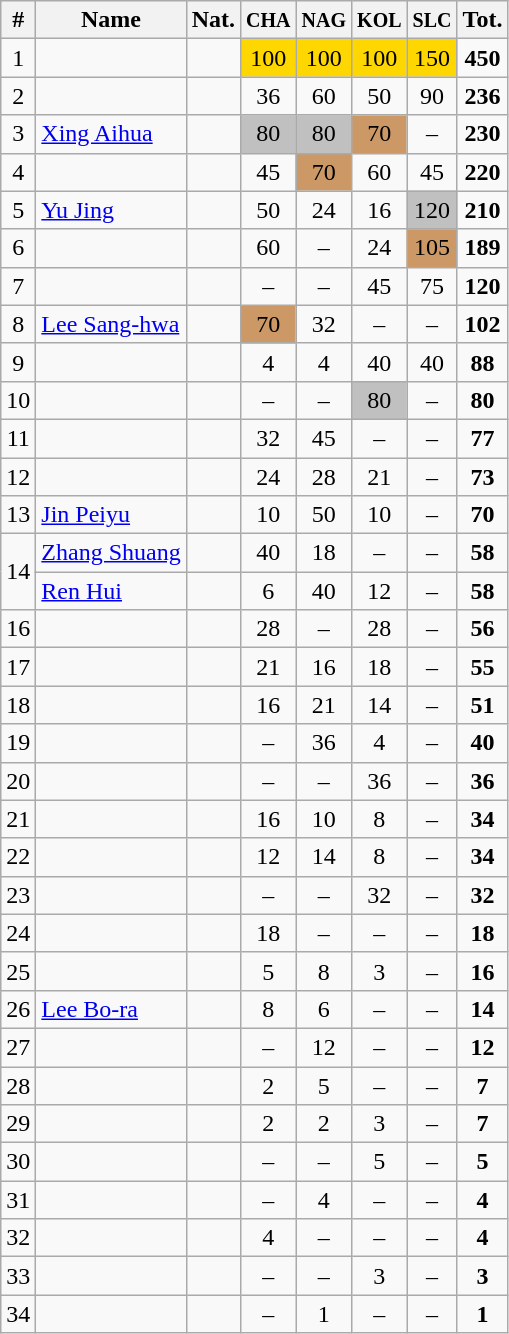<table class="wikitable sortable" style="text-align:center;">
<tr>
<th>#</th>
<th>Name</th>
<th>Nat.</th>
<th><small>CHA</small></th>
<th><small>NAG</small></th>
<th><small>KOL</small></th>
<th><small>SLC</small></th>
<th>Tot.</th>
</tr>
<tr>
<td>1</td>
<td align=left><strong></strong></td>
<td></td>
<td bgcolor='gold'>100</td>
<td bgcolor='gold'>100</td>
<td bgcolor='gold'>100</td>
<td bgcolor='gold'>150</td>
<td><strong>450</strong></td>
</tr>
<tr>
<td>2</td>
<td align=left></td>
<td></td>
<td>36</td>
<td>60</td>
<td>50</td>
<td>90</td>
<td><strong>236</strong></td>
</tr>
<tr>
<td>3</td>
<td align=left><a href='#'>Xing Aihua</a></td>
<td></td>
<td bgcolor='silver'>80</td>
<td bgcolor='silver'>80</td>
<td bgcolor=CC9966>70</td>
<td>–</td>
<td><strong>230</strong></td>
</tr>
<tr>
<td>4</td>
<td align=left></td>
<td></td>
<td>45</td>
<td bgcolor=CC9966>70</td>
<td>60</td>
<td>45</td>
<td><strong>220</strong></td>
</tr>
<tr>
<td>5</td>
<td align=left><a href='#'>Yu Jing</a></td>
<td></td>
<td>50</td>
<td>24</td>
<td>16</td>
<td bgcolor='silver'>120</td>
<td><strong>210</strong></td>
</tr>
<tr>
<td>6</td>
<td align=left></td>
<td></td>
<td>60</td>
<td>–</td>
<td>24</td>
<td bgcolor=CC9966>105</td>
<td><strong>189</strong></td>
</tr>
<tr>
<td>7</td>
<td align=left></td>
<td></td>
<td>–</td>
<td>–</td>
<td>45</td>
<td>75</td>
<td><strong>120</strong></td>
</tr>
<tr>
<td>8</td>
<td align=left><a href='#'>Lee Sang-hwa</a></td>
<td></td>
<td bgcolor=CC9966>70</td>
<td>32</td>
<td>–</td>
<td>–</td>
<td><strong>102</strong></td>
</tr>
<tr>
<td>9</td>
<td align=left></td>
<td></td>
<td>4</td>
<td>4</td>
<td>40</td>
<td>40</td>
<td><strong>88</strong></td>
</tr>
<tr>
<td>10</td>
<td align=left></td>
<td></td>
<td>–</td>
<td>–</td>
<td bgcolor='silver'>80</td>
<td>–</td>
<td><strong>80</strong></td>
</tr>
<tr>
<td>11</td>
<td align=left></td>
<td></td>
<td>32</td>
<td>45</td>
<td>–</td>
<td>–</td>
<td><strong>77</strong></td>
</tr>
<tr>
<td>12</td>
<td align=left></td>
<td></td>
<td>24</td>
<td>28</td>
<td>21</td>
<td>–</td>
<td><strong>73</strong></td>
</tr>
<tr>
<td>13</td>
<td align=left><a href='#'>Jin Peiyu</a></td>
<td></td>
<td>10</td>
<td>50</td>
<td>10</td>
<td>–</td>
<td><strong>70</strong></td>
</tr>
<tr>
<td rowspan=2>14</td>
<td align=left><a href='#'>Zhang Shuang</a></td>
<td></td>
<td>40</td>
<td>18</td>
<td>–</td>
<td>–</td>
<td><strong>58</strong></td>
</tr>
<tr>
<td align=left><a href='#'>Ren Hui</a></td>
<td></td>
<td>6</td>
<td>40</td>
<td>12</td>
<td>–</td>
<td><strong>58</strong></td>
</tr>
<tr>
<td>16</td>
<td align=left></td>
<td></td>
<td>28</td>
<td>–</td>
<td>28</td>
<td>–</td>
<td><strong>56</strong></td>
</tr>
<tr>
<td>17</td>
<td align=left></td>
<td></td>
<td>21</td>
<td>16</td>
<td>18</td>
<td>–</td>
<td><strong>55</strong></td>
</tr>
<tr>
<td>18</td>
<td align=left></td>
<td></td>
<td>16</td>
<td>21</td>
<td>14</td>
<td>–</td>
<td><strong>51</strong></td>
</tr>
<tr>
<td>19</td>
<td align=left></td>
<td></td>
<td>–</td>
<td>36</td>
<td>4</td>
<td>–</td>
<td><strong>40</strong></td>
</tr>
<tr>
<td>20</td>
<td align=left></td>
<td></td>
<td>–</td>
<td>–</td>
<td>36</td>
<td>–</td>
<td><strong>36</strong></td>
</tr>
<tr>
<td>21</td>
<td align=left></td>
<td></td>
<td>16</td>
<td>10</td>
<td>8</td>
<td>–</td>
<td><strong>34</strong></td>
</tr>
<tr>
<td>22</td>
<td align=left></td>
<td></td>
<td>12</td>
<td>14</td>
<td>8</td>
<td>–</td>
<td><strong>34</strong></td>
</tr>
<tr>
<td>23</td>
<td align=left></td>
<td></td>
<td>–</td>
<td>–</td>
<td>32</td>
<td>–</td>
<td><strong>32</strong></td>
</tr>
<tr>
<td>24</td>
<td align=left></td>
<td></td>
<td>18</td>
<td>–</td>
<td>–</td>
<td>–</td>
<td><strong>18</strong></td>
</tr>
<tr>
<td>25</td>
<td align=left></td>
<td></td>
<td>5</td>
<td>8</td>
<td>3</td>
<td>–</td>
<td><strong>16</strong></td>
</tr>
<tr>
<td>26</td>
<td align=left><a href='#'>Lee Bo-ra</a></td>
<td></td>
<td>8</td>
<td>6</td>
<td>–</td>
<td>–</td>
<td><strong>14</strong></td>
</tr>
<tr>
<td>27</td>
<td align=left></td>
<td></td>
<td>–</td>
<td>12</td>
<td>–</td>
<td>–</td>
<td><strong>12</strong></td>
</tr>
<tr>
<td>28</td>
<td align=left></td>
<td></td>
<td>2</td>
<td>5</td>
<td>–</td>
<td>–</td>
<td><strong>7</strong></td>
</tr>
<tr>
<td>29</td>
<td align=left></td>
<td></td>
<td>2</td>
<td>2</td>
<td>3</td>
<td>–</td>
<td><strong>7</strong></td>
</tr>
<tr>
<td>30</td>
<td align=left></td>
<td></td>
<td>–</td>
<td>–</td>
<td>5</td>
<td>–</td>
<td><strong>5</strong></td>
</tr>
<tr>
<td>31</td>
<td align=left></td>
<td></td>
<td>–</td>
<td>4</td>
<td>–</td>
<td>–</td>
<td><strong>4</strong></td>
</tr>
<tr>
<td>32</td>
<td align=left></td>
<td></td>
<td>4</td>
<td>–</td>
<td>–</td>
<td>–</td>
<td><strong>4</strong></td>
</tr>
<tr>
<td>33</td>
<td align=left></td>
<td></td>
<td>–</td>
<td>–</td>
<td>3</td>
<td>–</td>
<td><strong>3</strong></td>
</tr>
<tr>
<td>34</td>
<td align=left></td>
<td></td>
<td>–</td>
<td>1</td>
<td>–</td>
<td>–</td>
<td><strong>1</strong></td>
</tr>
</table>
